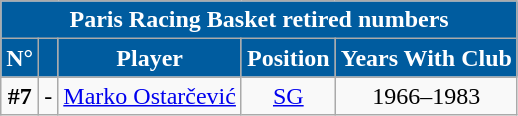<table class="wikitable" style="text-align:center">
<tr>
<td colspan="5" style="background:#005C9F; color:white;"><strong>Paris Racing Basket retired numbers</strong></td>
</tr>
<tr>
<th style="background:#005C9F; color:white;">N°</th>
<th style="background:#005C9F; color:white;"></th>
<th style="background:#005C9F; color:white;">Player</th>
<th style="background:#005C9F; color:white;">Position</th>
<th style="background:#005C9F; color:white;">Years With Club</th>
</tr>
<tr>
<td><strong>#7</strong></td>
<td>-</td>
<td><a href='#'>Marko Ostarčević</a></td>
<td><a href='#'>SG</a></td>
<td>1966–1983</td>
</tr>
</table>
